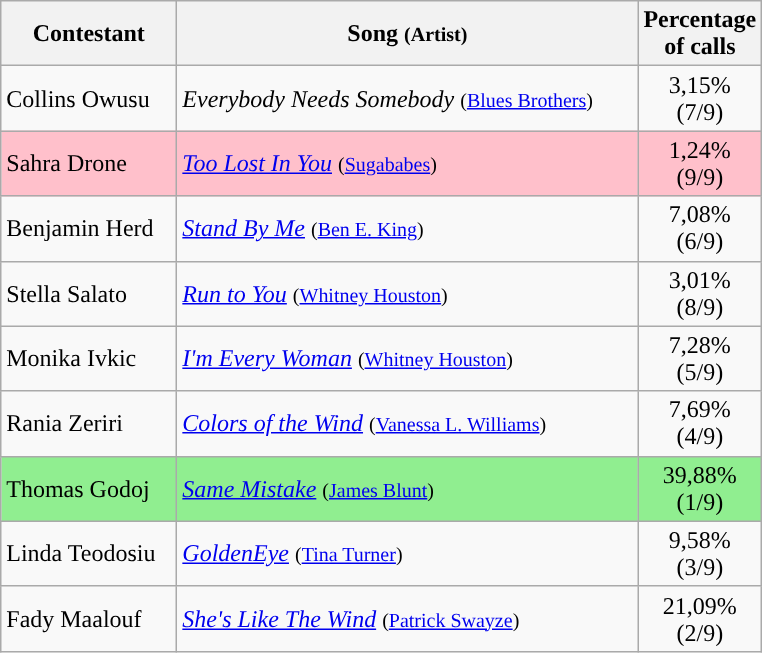<table class="wikitable">
<tr>
<th width="110">Contestant</th>
<th width="300">Song <small>(Artist)</small></th>
<th width="28">Percentage of calls</th>
</tr>
<tr>
<td align="left">Collins Owusu</td>
<td align="left"><em>Everybody Needs Somebody</em> <small>(<a href='#'>Blues Brothers</a>)</small></td>
<td align="center">3,15% (7/9)</td>
</tr>
<tr bgcolor="pink">
<td align="left">Sahra Drone</td>
<td align="left"><em><a href='#'>Too Lost In You</a></em> <small>(<a href='#'>Sugababes</a>)</small></td>
<td align="center">1,24% (9/9)</td>
</tr>
<tr>
<td align="left">Benjamin Herd</td>
<td align="left"><em><a href='#'>Stand By Me</a></em> <small>(<a href='#'>Ben E. King</a>)</small></td>
<td align="center">7,08% (6/9)</td>
</tr>
<tr>
<td align="left">Stella Salato</td>
<td align="left"><em><a href='#'>Run to You</a></em> <small>(<a href='#'>Whitney Houston</a>)</small></td>
<td align="center">3,01% (8/9)</td>
</tr>
<tr>
<td align="left">Monika Ivkic</td>
<td align="left"><em><a href='#'>I'm Every Woman</a></em> <small>(<a href='#'>Whitney Houston</a>)</small></td>
<td align="center">7,28% (5/9)</td>
</tr>
<tr>
<td align="left">Rania Zeriri</td>
<td align="left"><em><a href='#'>Colors of the Wind</a></em> <small>(<a href='#'>Vanessa L. Williams</a>)</small></td>
<td align="center">7,69% (4/9)</td>
</tr>
<tr style="background:lightgreen;">
<td align="left">Thomas Godoj</td>
<td align="left"><em><a href='#'>Same Mistake</a></em> <small>(<a href='#'>James Blunt</a>)</small></td>
<td align="center">39,88% (1/9)</td>
</tr>
<tr>
<td align="left">Linda Teodosiu</td>
<td align="left"><em><a href='#'>GoldenEye</a></em> <small>(<a href='#'>Tina Turner</a>)</small></td>
<td align="center">9,58% (3/9)</td>
</tr>
<tr>
<td align="left">Fady Maalouf</td>
<td align="left"><em><a href='#'>She's Like The Wind</a></em> <small>(<a href='#'>Patrick Swayze</a>)</small></td>
<td align="center">21,09% (2/9)</td>
</tr>
</table>
